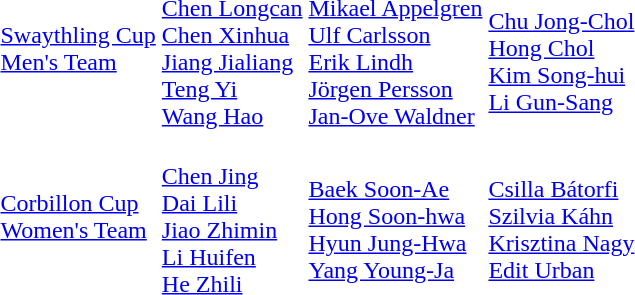<table>
<tr>
<td><a href='#'>Swaythling Cup<br>Men's Team</a></td>
<td><br><a href='#'>Chen Longcan</a><br><a href='#'>Chen Xinhua</a><br><a href='#'>Jiang Jialiang</a><br><a href='#'>Teng Yi</a><br><a href='#'>Wang Hao</a></td>
<td><br><a href='#'>Mikael Appelgren</a><br><a href='#'>Ulf Carlsson</a><br><a href='#'>Erik Lindh</a><br><a href='#'>Jörgen Persson</a><br><a href='#'>Jan-Ove Waldner</a></td>
<td><br><a href='#'>Chu Jong-Chol</a><br><a href='#'>Hong Chol</a><br><a href='#'>Kim Song-hui</a><br><a href='#'>Li Gun-Sang</a></td>
</tr>
<tr>
<td><a href='#'>Corbillon Cup<br>Women's Team</a></td>
<td><br><a href='#'>Chen Jing</a><br><a href='#'>Dai Lili</a><br><a href='#'>Jiao Zhimin</a><br><a href='#'>Li Huifen</a><br><a href='#'>He Zhili</a></td>
<td><br><a href='#'>Baek Soon-Ae</a><br><a href='#'>Hong Soon-hwa</a><br><a href='#'>Hyun Jung-Hwa</a><br><a href='#'>Yang Young-Ja</a></td>
<td><br><a href='#'>Csilla Bátorfi</a><br><a href='#'>Szilvia Káhn</a><br><a href='#'>Krisztina Nagy</a><br><a href='#'>Edit Urban</a></td>
</tr>
</table>
